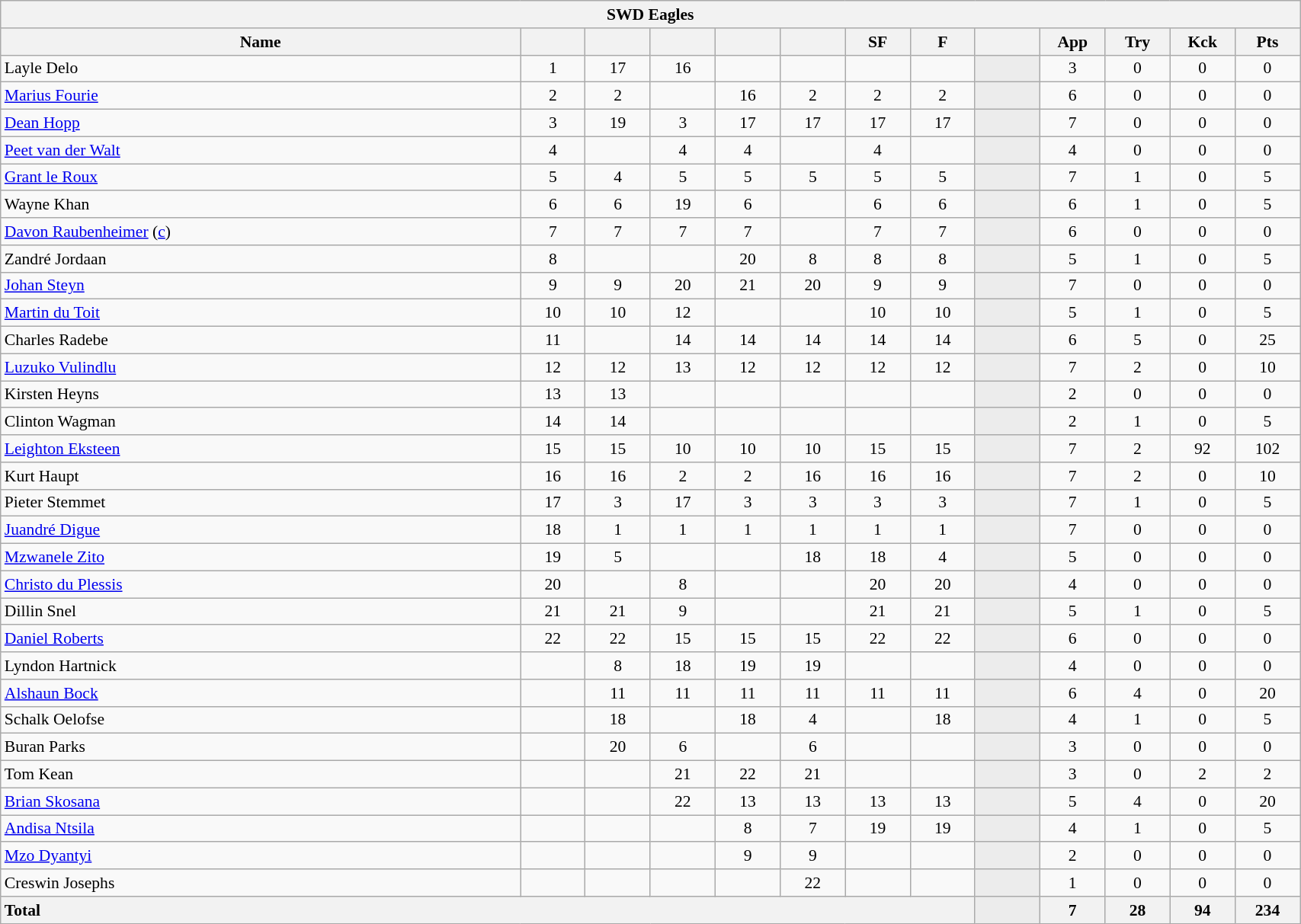<table class="wikitable collapsible collapsed sortable" style="text-align:center; font-size:90%; width:90%">
<tr>
<th colspan="100%">SWD Eagles</th>
</tr>
<tr>
<th style="width:40%;">Name</th>
<th style="width:5%;"></th>
<th style="width:5%;"></th>
<th style="width:5%;"></th>
<th style="width:5%;"></th>
<th style="width:5%;"></th>
<th style="width:5%;">SF</th>
<th style="width:5%;">F</th>
<th style="width:5%;"></th>
<th style="width:5%;">App</th>
<th style="width:5%;">Try</th>
<th style="width:5%;">Kck</th>
<th style="width:5%;">Pts</th>
</tr>
<tr>
<td style="text-align:left;">Layle Delo</td>
<td>1</td>
<td>17 </td>
<td>16 </td>
<td></td>
<td></td>
<td></td>
<td></td>
<td style="background:#ECECEC;"></td>
<td>3</td>
<td>0</td>
<td>0</td>
<td>0</td>
</tr>
<tr>
<td style="text-align:left;"><a href='#'>Marius Fourie</a></td>
<td>2</td>
<td>2</td>
<td></td>
<td>16 </td>
<td>2</td>
<td>2</td>
<td>2</td>
<td style="background:#ECECEC;"></td>
<td>6</td>
<td>0</td>
<td>0</td>
<td>0</td>
</tr>
<tr>
<td style="text-align:left;"><a href='#'>Dean Hopp</a></td>
<td>3</td>
<td>19 </td>
<td>3</td>
<td>17 </td>
<td>17 </td>
<td>17 </td>
<td>17 </td>
<td style="background:#ECECEC;"></td>
<td>7</td>
<td>0</td>
<td>0</td>
<td>0</td>
</tr>
<tr>
<td style="text-align:left;"><a href='#'>Peet van der Walt</a></td>
<td>4</td>
<td></td>
<td>4</td>
<td>4</td>
<td></td>
<td>4</td>
<td></td>
<td style="background:#ECECEC;"></td>
<td>4</td>
<td>0</td>
<td>0</td>
<td>0</td>
</tr>
<tr>
<td style="text-align:left;"><a href='#'>Grant le Roux</a></td>
<td>5</td>
<td>4</td>
<td>5</td>
<td>5</td>
<td>5</td>
<td>5</td>
<td>5</td>
<td style="background:#ECECEC;"></td>
<td>7</td>
<td>1</td>
<td>0</td>
<td>5</td>
</tr>
<tr>
<td style="text-align:left;">Wayne Khan</td>
<td>6</td>
<td>6</td>
<td>19 </td>
<td>6</td>
<td></td>
<td>6</td>
<td>6</td>
<td style="background:#ECECEC;"></td>
<td>6</td>
<td>1</td>
<td>0</td>
<td>5</td>
</tr>
<tr>
<td style="text-align:left;"><a href='#'>Davon Raubenheimer</a> (<a href='#'>c</a>)</td>
<td>7</td>
<td>7</td>
<td>7</td>
<td>7</td>
<td></td>
<td>7</td>
<td>7</td>
<td style="background:#ECECEC;"></td>
<td>6</td>
<td>0</td>
<td>0</td>
<td>0</td>
</tr>
<tr>
<td style="text-align:left;">Zandré Jordaan</td>
<td>8</td>
<td></td>
<td></td>
<td>20 </td>
<td>8</td>
<td>8</td>
<td>8</td>
<td style="background:#ECECEC;"></td>
<td>5</td>
<td>1</td>
<td>0</td>
<td>5</td>
</tr>
<tr>
<td style="text-align:left;"><a href='#'>Johan Steyn</a></td>
<td>9</td>
<td>9</td>
<td>20 </td>
<td>21 </td>
<td>20 </td>
<td>9</td>
<td>9</td>
<td style="background:#ECECEC;"></td>
<td>7</td>
<td>0</td>
<td>0</td>
<td>0</td>
</tr>
<tr>
<td style="text-align:left;"><a href='#'>Martin du Toit</a></td>
<td>10</td>
<td>10</td>
<td>12</td>
<td></td>
<td></td>
<td>10</td>
<td>10</td>
<td style="background:#ECECEC;"></td>
<td>5</td>
<td>1</td>
<td>0</td>
<td>5</td>
</tr>
<tr>
<td style="text-align:left;">Charles Radebe</td>
<td>11</td>
<td></td>
<td>14</td>
<td>14</td>
<td>14</td>
<td>14</td>
<td>14</td>
<td style="background:#ECECEC;"></td>
<td>6</td>
<td>5</td>
<td>0</td>
<td>25</td>
</tr>
<tr>
<td style="text-align:left;"><a href='#'>Luzuko Vulindlu</a></td>
<td>12</td>
<td>12</td>
<td>13</td>
<td>12</td>
<td>12</td>
<td>12</td>
<td>12</td>
<td style="background:#ECECEC;"></td>
<td>7</td>
<td>2</td>
<td>0</td>
<td>10</td>
</tr>
<tr>
<td style="text-align:left;">Kirsten Heyns</td>
<td>13</td>
<td>13</td>
<td></td>
<td></td>
<td></td>
<td></td>
<td></td>
<td style="background:#ECECEC;"></td>
<td>2</td>
<td>0</td>
<td>0</td>
<td>0</td>
</tr>
<tr>
<td style="text-align:left;">Clinton Wagman</td>
<td>14</td>
<td>14</td>
<td></td>
<td></td>
<td></td>
<td></td>
<td></td>
<td style="background:#ECECEC;"></td>
<td>2</td>
<td>1</td>
<td>0</td>
<td>5</td>
</tr>
<tr>
<td style="text-align:left;"><a href='#'>Leighton Eksteen</a></td>
<td>15</td>
<td>15</td>
<td>10</td>
<td>10</td>
<td>10</td>
<td>15</td>
<td>15</td>
<td style="background:#ECECEC;"></td>
<td>7</td>
<td>2</td>
<td>92</td>
<td>102</td>
</tr>
<tr>
<td style="text-align:left;">Kurt Haupt</td>
<td>16 </td>
<td>16 </td>
<td>2</td>
<td>2</td>
<td>16 </td>
<td>16 </td>
<td>16 </td>
<td style="background:#ECECEC;"></td>
<td>7</td>
<td>2</td>
<td>0</td>
<td>10</td>
</tr>
<tr>
<td style="text-align:left;">Pieter Stemmet</td>
<td>17 </td>
<td>3</td>
<td>17 </td>
<td>3</td>
<td>3</td>
<td>3</td>
<td>3</td>
<td style="background:#ECECEC;"></td>
<td>7</td>
<td>1</td>
<td>0</td>
<td>5</td>
</tr>
<tr>
<td style="text-align:left;"><a href='#'>Juandré Digue</a></td>
<td>18 </td>
<td>1</td>
<td>1</td>
<td>1</td>
<td>1</td>
<td>1</td>
<td>1</td>
<td style="background:#ECECEC;"></td>
<td>7</td>
<td>0</td>
<td>0</td>
<td>0</td>
</tr>
<tr>
<td style="text-align:left;"><a href='#'>Mzwanele Zito</a></td>
<td>19 </td>
<td>5</td>
<td></td>
<td></td>
<td>18 </td>
<td>18 </td>
<td>4</td>
<td style="background:#ECECEC;"></td>
<td>5</td>
<td>0</td>
<td>0</td>
<td>0</td>
</tr>
<tr>
<td style="text-align:left;"><a href='#'>Christo du Plessis</a></td>
<td>20 </td>
<td></td>
<td>8</td>
<td></td>
<td></td>
<td>20 </td>
<td>20 </td>
<td style="background:#ECECEC;"></td>
<td>4</td>
<td>0</td>
<td>0</td>
<td>0</td>
</tr>
<tr>
<td style="text-align:left;">Dillin Snel</td>
<td>21 </td>
<td>21 </td>
<td>9</td>
<td></td>
<td></td>
<td>21 </td>
<td>21 </td>
<td style="background:#ECECEC;"></td>
<td>5</td>
<td>1</td>
<td>0</td>
<td>5</td>
</tr>
<tr>
<td style="text-align:left;"><a href='#'>Daniel Roberts</a></td>
<td>22 </td>
<td>22 </td>
<td>15</td>
<td>15</td>
<td>15</td>
<td>22 </td>
<td>22</td>
<td style="background:#ECECEC;"></td>
<td>6</td>
<td>0</td>
<td>0</td>
<td>0</td>
</tr>
<tr>
<td style="text-align:left;">Lyndon Hartnick</td>
<td></td>
<td>8</td>
<td>18 </td>
<td>19 </td>
<td>19 </td>
<td></td>
<td></td>
<td style="background:#ECECEC;"></td>
<td>4</td>
<td>0</td>
<td>0</td>
<td>0</td>
</tr>
<tr>
<td style="text-align:left;"><a href='#'>Alshaun Bock</a></td>
<td></td>
<td>11</td>
<td>11</td>
<td>11</td>
<td>11</td>
<td>11</td>
<td>11</td>
<td style="background:#ECECEC;"></td>
<td>6</td>
<td>4</td>
<td>0</td>
<td>20</td>
</tr>
<tr>
<td style="text-align:left;">Schalk Oelofse</td>
<td></td>
<td>18 </td>
<td></td>
<td>18 </td>
<td>4</td>
<td></td>
<td>18 </td>
<td style="background:#ECECEC;"></td>
<td>4</td>
<td>1</td>
<td>0</td>
<td>5</td>
</tr>
<tr>
<td style="text-align:left;">Buran Parks</td>
<td></td>
<td>20 </td>
<td>6</td>
<td></td>
<td>6</td>
<td></td>
<td></td>
<td style="background:#ECECEC;"></td>
<td>3</td>
<td>0</td>
<td>0</td>
<td>0</td>
</tr>
<tr>
<td style="text-align:left;">Tom Kean</td>
<td></td>
<td></td>
<td>21 </td>
<td>22 </td>
<td>21 </td>
<td></td>
<td></td>
<td style="background:#ECECEC;"></td>
<td>3</td>
<td>0</td>
<td>2</td>
<td>2</td>
</tr>
<tr>
<td style="text-align:left;"><a href='#'>Brian Skosana</a></td>
<td></td>
<td></td>
<td>22 </td>
<td>13</td>
<td>13</td>
<td>13</td>
<td>13</td>
<td style="background:#ECECEC;"></td>
<td>5</td>
<td>4</td>
<td>0</td>
<td>20</td>
</tr>
<tr>
<td style="text-align:left;"><a href='#'>Andisa Ntsila</a></td>
<td></td>
<td></td>
<td></td>
<td>8</td>
<td>7</td>
<td>19 </td>
<td>19 </td>
<td style="background:#ECECEC;"></td>
<td>4</td>
<td>1</td>
<td>0</td>
<td>5</td>
</tr>
<tr>
<td style="text-align:left;"><a href='#'>Mzo Dyantyi</a></td>
<td></td>
<td></td>
<td></td>
<td>9</td>
<td>9</td>
<td></td>
<td></td>
<td style="background:#ECECEC;"></td>
<td>2</td>
<td>0</td>
<td>0</td>
<td>0</td>
</tr>
<tr>
<td style="text-align:left;">Creswin Josephs</td>
<td></td>
<td></td>
<td></td>
<td></td>
<td>22 </td>
<td></td>
<td></td>
<td style="background:#ECECEC;"></td>
<td>1</td>
<td>0</td>
<td>0</td>
<td>0</td>
</tr>
<tr>
<th colspan="8" style="text-align:left;">Total</th>
<th style="background:#ECECEC;"></th>
<th>7</th>
<th>28</th>
<th>94</th>
<th>234</th>
</tr>
</table>
